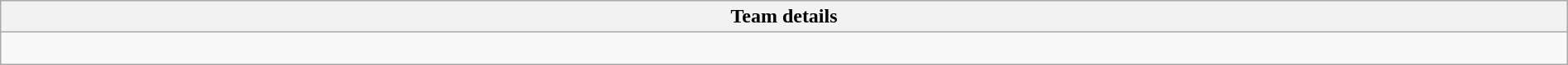<table class="wikitable collapsible collapsed" style="width:100%">
<tr>
<th>Team details</th>
</tr>
<tr>
<td><br></td>
</tr>
</table>
